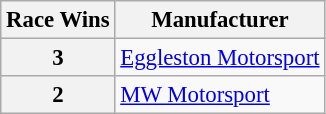<table class="wikitable" style="font-size: 95%;">
<tr>
<th>Race Wins</th>
<th>Manufacturer</th>
</tr>
<tr>
<th>3</th>
<td><a href='#'>Eggleston Motorsport</a></td>
</tr>
<tr>
<th>2</th>
<td><a href='#'>MW Motorsport</a></td>
</tr>
</table>
